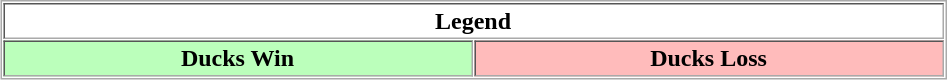<table align="center" border="1" cellpadding="2" cellspacing="1" style="border:1px solid #aaa">
<tr>
<th colspan="2">Legend</th>
</tr>
<tr>
<th bgcolor="bbffbb" width="307px">Ducks Win</th>
<th bgcolor="ffbbbb" width="307px">Ducks Loss</th>
</tr>
</table>
